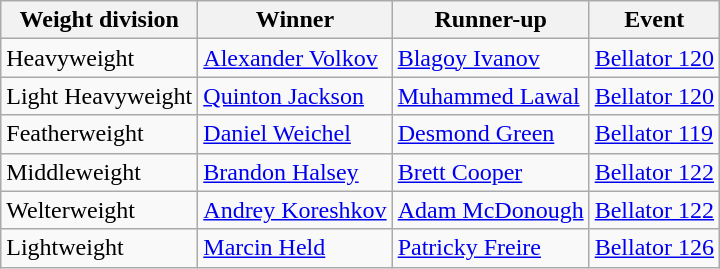<table class="wikitable">
<tr>
<th>Weight division</th>
<th>Winner</th>
<th>Runner-up</th>
<th>Event</th>
</tr>
<tr>
<td>Heavyweight</td>
<td><a href='#'>Alexander Volkov</a></td>
<td><a href='#'>Blagoy Ivanov</a></td>
<td><a href='#'>Bellator 120</a></td>
</tr>
<tr>
<td>Light Heavyweight</td>
<td><a href='#'>Quinton Jackson</a></td>
<td><a href='#'>Muhammed Lawal</a></td>
<td><a href='#'>Bellator 120</a></td>
</tr>
<tr>
<td>Featherweight</td>
<td><a href='#'>Daniel Weichel</a></td>
<td><a href='#'>Desmond Green</a></td>
<td><a href='#'>Bellator 119</a></td>
</tr>
<tr>
<td>Middleweight</td>
<td><a href='#'>Brandon Halsey</a></td>
<td><a href='#'>Brett Cooper</a></td>
<td><a href='#'>Bellator 122</a></td>
</tr>
<tr>
<td>Welterweight</td>
<td><a href='#'>Andrey Koreshkov</a></td>
<td><a href='#'>Adam McDonough</a></td>
<td><a href='#'>Bellator 122</a></td>
</tr>
<tr>
<td>Lightweight</td>
<td><a href='#'>Marcin Held</a></td>
<td><a href='#'>Patricky Freire</a></td>
<td><a href='#'>Bellator 126</a></td>
</tr>
</table>
